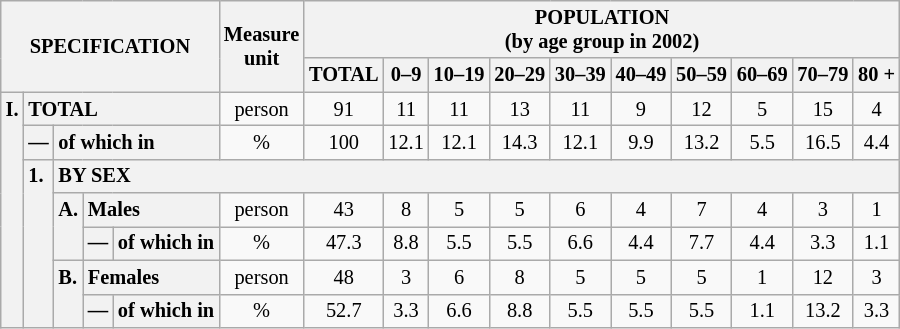<table class="wikitable" style="font-size:85%; text-align:center">
<tr>
<th rowspan="2" colspan="5">SPECIFICATION</th>
<th rowspan="2">Measure<br> unit</th>
<th colspan="10" rowspan="1">POPULATION<br> (by age group in 2002)</th>
</tr>
<tr>
<th>TOTAL</th>
<th>0–9</th>
<th>10–19</th>
<th>20–29</th>
<th>30–39</th>
<th>40–49</th>
<th>50–59</th>
<th>60–69</th>
<th>70–79</th>
<th>80 +</th>
</tr>
<tr>
<th style="text-align:left" valign="top" rowspan="7">I.</th>
<th style="text-align:left" colspan="4">TOTAL</th>
<td>person</td>
<td>91</td>
<td>11</td>
<td>11</td>
<td>13</td>
<td>11</td>
<td>9</td>
<td>12</td>
<td>5</td>
<td>15</td>
<td>4</td>
</tr>
<tr>
<th style="text-align:left" valign="top">—</th>
<th style="text-align:left" colspan="3">of which in</th>
<td>%</td>
<td>100</td>
<td>12.1</td>
<td>12.1</td>
<td>14.3</td>
<td>12.1</td>
<td>9.9</td>
<td>13.2</td>
<td>5.5</td>
<td>16.5</td>
<td>4.4</td>
</tr>
<tr>
<th style="text-align:left" valign="top" rowspan="5">1.</th>
<th style="text-align:left" colspan="14">BY SEX</th>
</tr>
<tr>
<th style="text-align:left" valign="top" rowspan="2">A.</th>
<th style="text-align:left" colspan="2">Males</th>
<td>person</td>
<td>43</td>
<td>8</td>
<td>5</td>
<td>5</td>
<td>6</td>
<td>4</td>
<td>7</td>
<td>4</td>
<td>3</td>
<td>1</td>
</tr>
<tr>
<th style="text-align:left" valign="top">—</th>
<th style="text-align:left" colspan="1">of which in</th>
<td>%</td>
<td>47.3</td>
<td>8.8</td>
<td>5.5</td>
<td>5.5</td>
<td>6.6</td>
<td>4.4</td>
<td>7.7</td>
<td>4.4</td>
<td>3.3</td>
<td>1.1</td>
</tr>
<tr>
<th style="text-align:left" valign="top" rowspan="2">B.</th>
<th style="text-align:left" colspan="2">Females</th>
<td>person</td>
<td>48</td>
<td>3</td>
<td>6</td>
<td>8</td>
<td>5</td>
<td>5</td>
<td>5</td>
<td>1</td>
<td>12</td>
<td>3</td>
</tr>
<tr>
<th style="text-align:left" valign="top">—</th>
<th style="text-align:left" colspan="1">of which in</th>
<td>%</td>
<td>52.7</td>
<td>3.3</td>
<td>6.6</td>
<td>8.8</td>
<td>5.5</td>
<td>5.5</td>
<td>5.5</td>
<td>1.1</td>
<td>13.2</td>
<td>3.3</td>
</tr>
</table>
